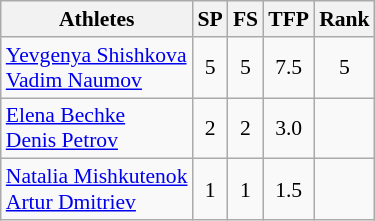<table class="wikitable" border="1" style="font-size:90%">
<tr>
<th>Athletes</th>
<th>SP</th>
<th>FS</th>
<th>TFP</th>
<th>Rank</th>
</tr>
<tr align=center>
<td align=left> <a href='#'>Yevgenya Shishkova</a><br> <a href='#'>Vadim Naumov</a></td>
<td>5</td>
<td>5</td>
<td>7.5</td>
<td>5</td>
</tr>
<tr align=center>
<td align=left> <a href='#'>Elena Bechke</a><br> <a href='#'>Denis Petrov</a></td>
<td>2</td>
<td>2</td>
<td>3.0</td>
<td></td>
</tr>
<tr align=center>
<td align=left> <a href='#'>Natalia Mishkutenok</a><br> <a href='#'>Artur Dmitriev</a></td>
<td>1</td>
<td>1</td>
<td>1.5</td>
<td></td>
</tr>
</table>
